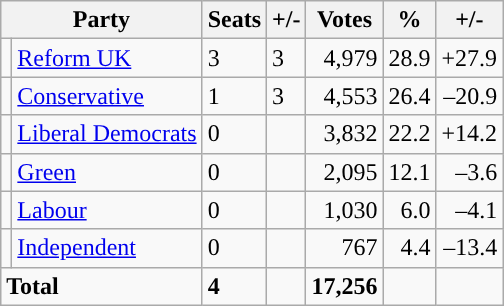<table class="wikitable sortable">
<tr>
<th colspan="2">Party</th>
<th>Seats</th>
<th>+/-</th>
<th>Votes</th>
<th>%</th>
<th>+/-</th>
</tr>
<tr>
<td style="background-color: "></td>
<td><a href='#'>Reform UK</a></td>
<td>3</td>
<td> 3</td>
<td style="text-align:right;">4,979</td>
<td style="text-align:right;">28.9</td>
<td style="text-align:right;">+27.9</td>
</tr>
<tr>
<td style="background-color: "></td>
<td><a href='#'>Conservative</a></td>
<td>1</td>
<td> 3</td>
<td style="text-align:right;">4,553</td>
<td style="text-align:right;">26.4</td>
<td style="text-align:right;">–20.9</td>
</tr>
<tr>
<td style="background-color: "></td>
<td><a href='#'>Liberal Democrats</a></td>
<td>0</td>
<td></td>
<td style="text-align:right;">3,832</td>
<td style="text-align:right;">22.2</td>
<td style="text-align:right;">+14.2</td>
</tr>
<tr>
<td style="background-color: "></td>
<td><a href='#'>Green</a></td>
<td>0</td>
<td></td>
<td style="text-align:right;">2,095</td>
<td style="text-align:right;">12.1</td>
<td style="text-align:right;">–3.6</td>
</tr>
<tr>
<td style="background-color: "></td>
<td><a href='#'>Labour</a></td>
<td>0</td>
<td></td>
<td style="text-align:right;">1,030</td>
<td style="text-align:right;">6.0</td>
<td style="text-align:right;">–4.1</td>
</tr>
<tr>
<td style="background-color: "></td>
<td><a href='#'>Independent</a></td>
<td>0</td>
<td></td>
<td style="text-align:right;">767</td>
<td style="text-align:right;">4.4</td>
<td style="text-align:right;">–13.4</td>
</tr>
<tr>
<td colspan="2"><strong>Total</strong></td>
<td><strong>4</strong></td>
<td></td>
<td style="text-align:right;"><strong>17,256</strong></td>
<td style="text-align:right;"></td>
<td style="text-align:right;"></td>
</tr>
</table>
